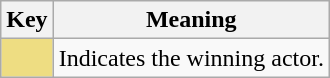<table class="wikitable">
<tr>
<th scope="col" width=%>Key</th>
<th scope="col" width=%>Meaning</th>
</tr>
<tr>
<td style="background:#EEDD82"></td>
<td>Indicates the winning actor.</td>
</tr>
</table>
